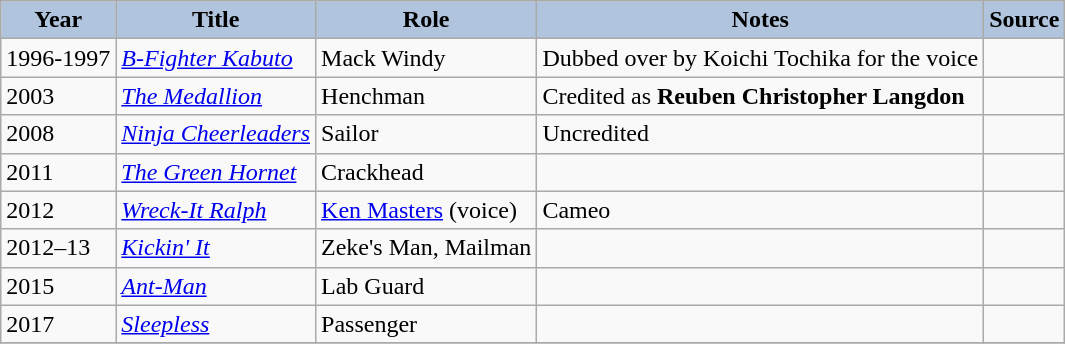<table class="wikitable sortable plainrowheaders">
<tr>
<th style="background:#b0c4de;">Year</th>
<th style="background:#b0c4de;">Title</th>
<th style="background:#b0c4de;">Role</th>
<th style="background:#b0c4de;" class="unsortable">Notes</th>
<th style="background:#b0c4de;" class="unsortable">Source</th>
</tr>
<tr>
<td>1996-1997</td>
<td><em><a href='#'>B-Fighter Kabuto</a></em></td>
<td>Mack Windy</td>
<td>Dubbed over by Koichi Tochika for the voice</td>
</tr>
<tr>
<td>2003</td>
<td><em><a href='#'>The Medallion</a></em></td>
<td>Henchman</td>
<td>Credited as <strong>Reuben Christopher Langdon</strong></td>
<td></td>
</tr>
<tr>
<td>2008</td>
<td><em><a href='#'>Ninja Cheerleaders</a></em></td>
<td>Sailor</td>
<td>Uncredited</td>
<td></td>
</tr>
<tr>
<td>2011</td>
<td><em><a href='#'>The Green Hornet</a></em></td>
<td>Crackhead</td>
<td></td>
<td></td>
</tr>
<tr>
<td>2012</td>
<td><em><a href='#'>Wreck-It Ralph</a></em></td>
<td><a href='#'>Ken Masters</a> (voice)</td>
<td>Cameo</td>
<td></td>
</tr>
<tr>
<td>2012–13</td>
<td><em><a href='#'>Kickin' It</a></em></td>
<td>Zeke's Man, Mailman</td>
<td></td>
<td></td>
</tr>
<tr>
<td>2015</td>
<td><em><a href='#'>Ant-Man</a></em></td>
<td>Lab Guard</td>
<td></td>
<td></td>
</tr>
<tr>
<td>2017</td>
<td><em><a href='#'>Sleepless</a></em></td>
<td>Passenger</td>
<td></td>
<td></td>
</tr>
<tr>
</tr>
</table>
